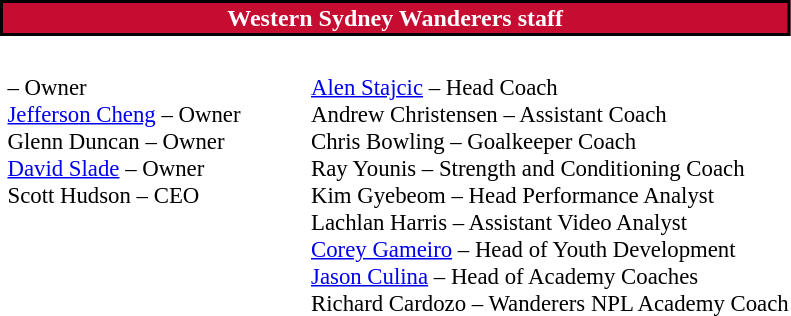<table class="toccolours" style="text-align: left;">
<tr>
<th colspan="7" style="background:#C60C30;border:2px solid black;color:white;text-align:center">Western Sydney Wanderers staff</th>
</tr>
<tr>
<td colspan=7 style="text-align:right;"></td>
</tr>
<tr>
<td style="vertical-align:top;"></td>
<td style="font-size: 95%;vertical-align:top;"><br> – Owner
<br> <a href='#'>Jefferson Cheng</a> – Owner
<br> Glenn Duncan – Owner
<br> <a href='#'>David Slade</a> – Owner
<br> Scott Hudson – CEO</td>
<td width="35"></td>
<td style="vertical-align:top;"></td>
<td style="font-size: 95%;vertical-align:top;"><br> <a href='#'>Alen Stajcic</a> – Head Coach
<br> Andrew Christensen  – Assistant Coach
<br> Chris Bowling – Goalkeeper Coach
<br> Ray Younis – Strength and Conditioning Coach
<br> Kim Gyebeom – Head Performance Analyst
<br> Lachlan Harris – Assistant Video Analyst
<br>  <a href='#'>Corey Gameiro</a> – Head of Youth Development
<br>  <a href='#'>Jason Culina</a> – Head of Academy Coaches 
<br> Richard Cardozo – Wanderers NPL Academy Coach</td>
</tr>
</table>
